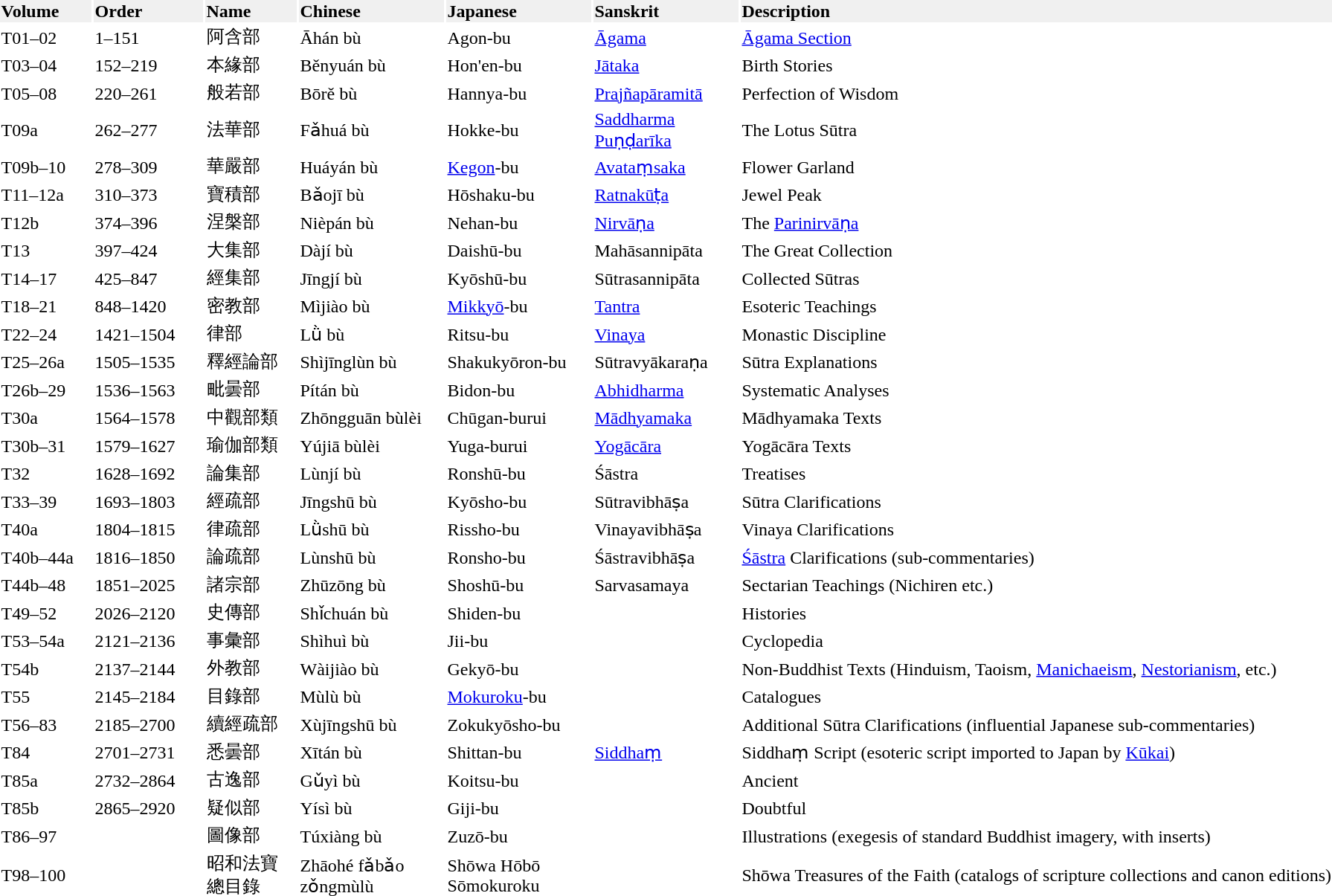<table>
<tr>
<td style="background:#f0f0f0;width:5em"><strong>Volume</strong></td>
<td style="background:#f0f0f0;width:6em"><strong>Order</strong></td>
<td style="background:#f0f0f0;width:5em"><strong>Name</strong></td>
<td style="background:#f0f0f0;width:8em"><strong>Chinese</strong></td>
<td style="background:#f0f0f0;width:8em"><strong>Japanese</strong></td>
<td style="background:#f0f0f0;width:8em"><strong>Sanskrit</strong></td>
<td style="background:#f0f0f0;"><strong>Description</strong></td>
</tr>
<tr>
<td>T01–02</td>
<td>1–151</td>
<td>阿含部</td>
<td>Āhán bù</td>
<td>Agon-bu</td>
<td><a href='#'>Āgama</a></td>
<td><a href='#'>Āgama Section</a></td>
</tr>
<tr>
<td>T03–04</td>
<td>152–219</td>
<td>本緣部</td>
<td>Běnyuán bù</td>
<td>Hon'en-bu</td>
<td><a href='#'>Jātaka</a></td>
<td>Birth Stories</td>
</tr>
<tr>
<td>T05–08</td>
<td>220–261</td>
<td>般若部</td>
<td>Bōrě bù</td>
<td>Hannya-bu</td>
<td><a href='#'>Prajñapāramitā</a></td>
<td>Perfection of Wisdom</td>
</tr>
<tr>
<td>T09a</td>
<td>262–277</td>
<td>法華部</td>
<td>Fǎhuá bù</td>
<td>Hokke-bu</td>
<td><a href='#'>Saddharma Puṇḍarīka</a></td>
<td>The Lotus Sūtra</td>
</tr>
<tr>
<td>T09b–10</td>
<td>278–309</td>
<td>華嚴部</td>
<td>Huáyán bù</td>
<td><a href='#'>Kegon</a>-bu</td>
<td><a href='#'>Avataṃsaka</a></td>
<td>Flower Garland</td>
</tr>
<tr>
<td>T11–12a</td>
<td>310–373</td>
<td>寶積部</td>
<td>Bǎojī bù</td>
<td>Hōshaku-bu</td>
<td><a href='#'>Ratnakūṭa</a></td>
<td>Jewel Peak</td>
</tr>
<tr>
<td>T12b</td>
<td>374–396</td>
<td>涅槃部</td>
<td>Nièpán bù</td>
<td>Nehan-bu</td>
<td><a href='#'>Nirvāṇa</a></td>
<td>The <a href='#'>Parinirvāṇa</a></td>
</tr>
<tr>
<td>T13</td>
<td>397–424</td>
<td>大集部</td>
<td>Dàjí bù</td>
<td>Daishū-bu</td>
<td>Mahāsannipāta</td>
<td>The Great Collection</td>
</tr>
<tr>
<td>T14–17</td>
<td>425–847</td>
<td>經集部</td>
<td>Jīngjí bù</td>
<td>Kyōshū-bu</td>
<td>Sūtrasannipāta</td>
<td>Collected Sūtras</td>
</tr>
<tr>
<td>T18–21</td>
<td>848–1420</td>
<td>密教部</td>
<td>Mìjiào bù</td>
<td><a href='#'>Mikkyō</a>-bu</td>
<td><a href='#'>Tantra</a></td>
<td>Esoteric Teachings</td>
</tr>
<tr>
<td>T22–24</td>
<td>1421–1504</td>
<td>律部</td>
<td>Lǜ bù</td>
<td>Ritsu-bu</td>
<td><a href='#'>Vinaya</a></td>
<td>Monastic Discipline</td>
</tr>
<tr>
<td>T25–26a</td>
<td>1505–1535</td>
<td>釋經論部</td>
<td>Shìjīnglùn bù</td>
<td>Shakukyōron-bu</td>
<td>Sūtravyākaraṇa</td>
<td>Sūtra Explanations</td>
</tr>
<tr>
<td>T26b–29</td>
<td>1536–1563</td>
<td>毗曇部</td>
<td>Pítán bù</td>
<td>Bidon-bu</td>
<td><a href='#'>Abhidharma</a></td>
<td>Systematic Analyses</td>
</tr>
<tr>
<td>T30a</td>
<td>1564–1578</td>
<td>中觀部類</td>
<td>Zhōngguān bùlèi</td>
<td>Chūgan-burui</td>
<td><a href='#'>Mādhyamaka</a></td>
<td>Mādhyamaka Texts</td>
</tr>
<tr>
<td>T30b–31</td>
<td>1579–1627</td>
<td>瑜伽部類</td>
<td>Yújiā bùlèi</td>
<td>Yuga-burui</td>
<td><a href='#'>Yogācāra</a></td>
<td>Yogācāra Texts</td>
</tr>
<tr>
<td>T32</td>
<td>1628–1692</td>
<td>論集部</td>
<td>Lùnjí bù</td>
<td>Ronshū-bu</td>
<td>Śāstra</td>
<td>Treatises</td>
</tr>
<tr>
<td>T33–39</td>
<td>1693–1803</td>
<td>經疏部</td>
<td>Jīngshū bù</td>
<td>Kyōsho-bu</td>
<td>Sūtravibhāṣa</td>
<td>Sūtra Clarifications</td>
</tr>
<tr>
<td>T40a</td>
<td>1804–1815</td>
<td>律疏部</td>
<td>Lǜshū bù</td>
<td>Rissho-bu</td>
<td>Vinayavibhāṣa</td>
<td>Vinaya Clarifications</td>
</tr>
<tr>
<td>T40b–44a</td>
<td>1816–1850</td>
<td>論疏部</td>
<td>Lùnshū bù</td>
<td>Ronsho-bu</td>
<td>Śāstravibhāṣa</td>
<td><a href='#'>Śāstra</a> Clarifications (sub-commentaries)</td>
</tr>
<tr>
<td>T44b–48</td>
<td>1851–2025</td>
<td>諸宗部</td>
<td>Zhūzōng bù</td>
<td>Shoshū-bu</td>
<td>Sarvasamaya</td>
<td>Sectarian Teachings (Nichiren etc.)</td>
</tr>
<tr>
<td>T49–52</td>
<td>2026–2120</td>
<td>史傳部</td>
<td>Shǐchuán bù</td>
<td>Shiden-bu</td>
<td></td>
<td>Histories</td>
</tr>
<tr>
<td>T53–54a</td>
<td>2121–2136</td>
<td>事彙部</td>
<td>Shìhuì bù</td>
<td>Jii-bu</td>
<td></td>
<td>Cyclopedia</td>
</tr>
<tr>
<td>T54b</td>
<td>2137–2144</td>
<td>外教部</td>
<td>Wàijiào bù</td>
<td>Gekyō-bu</td>
<td></td>
<td>Non-Buddhist Texts (Hinduism, Taoism, <a href='#'>Manichaeism</a>, <a href='#'>Nestorianism</a>, etc.)</td>
</tr>
<tr>
<td>T55</td>
<td>2145–2184</td>
<td>目錄部</td>
<td>Mùlù bù</td>
<td><a href='#'>Mokuroku</a>-bu</td>
<td></td>
<td>Catalogues</td>
</tr>
<tr>
<td>T56–83</td>
<td>2185–2700</td>
<td>續經疏部</td>
<td>Xùjīngshū bù</td>
<td>Zokukyōsho-bu</td>
<td></td>
<td>Additional Sūtra Clarifications (influential Japanese sub-commentaries)</td>
</tr>
<tr>
<td>T84</td>
<td>2701–2731</td>
<td>悉曇部</td>
<td>Xītán bù</td>
<td>Shittan-bu</td>
<td><a href='#'>Siddhaṃ</a></td>
<td>Siddhaṃ Script (esoteric script imported to Japan by <a href='#'>Kūkai</a>)</td>
</tr>
<tr>
<td>T85a</td>
<td>2732–2864</td>
<td>古逸部</td>
<td>Gǔyì bù</td>
<td>Koitsu-bu</td>
<td></td>
<td>Ancient</td>
</tr>
<tr>
<td>T85b</td>
<td>2865–2920</td>
<td>疑似部</td>
<td>Yísì bù</td>
<td>Giji-bu</td>
<td></td>
<td>Doubtful</td>
</tr>
<tr>
<td>T86–97</td>
<td></td>
<td>圖像部</td>
<td>Túxiàng bù</td>
<td>Zuzō-bu</td>
<td></td>
<td>Illustrations (exegesis of standard Buddhist imagery, with inserts)</td>
</tr>
<tr>
<td>T98–100</td>
<td></td>
<td>昭和法寶<br>總目錄</td>
<td>Zhāohé fǎbǎo<br>zǒngmùlù</td>
<td>Shōwa Hōbō<br>Sōmokuroku</td>
<td></td>
<td>Shōwa Treasures of the Faith (catalogs of scripture collections and canon editions)</td>
</tr>
<tr>
<td></td>
</tr>
</table>
